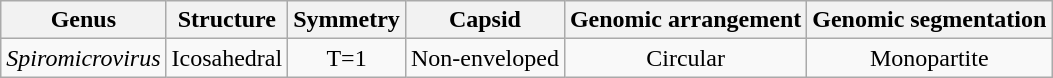<table class="wikitable sortable" style="text-align:center">
<tr>
<th>Genus</th>
<th>Structure</th>
<th>Symmetry</th>
<th>Capsid</th>
<th>Genomic arrangement</th>
<th>Genomic segmentation</th>
</tr>
<tr>
<td><em>Spiromicrovirus</em></td>
<td>Icosahedral</td>
<td>T=1</td>
<td>Non-enveloped</td>
<td>Circular</td>
<td>Monopartite</td>
</tr>
</table>
